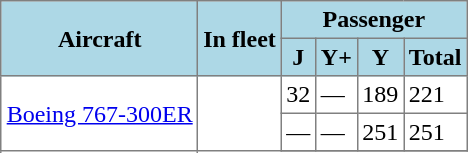<table class="toccolours" border="1" cellpadding="3" style="margin:1em auto; border-collapse:collapse">
<tr bgcolor=lightblue>
<th rowspan=2>Aircraft</th>
<th rowspan=2>In fleet</th>
<th colspan=4>Passenger</th>
</tr>
<tr bgcolor=lightblue>
<th><abbr>J</abbr></th>
<th><abbr>Y+</abbr></th>
<th><abbr>Y</abbr></th>
<th>Total</th>
</tr>
<tr>
<td rowspan=4><a href='#'>Boeing 767-300ER</a></td>
<td rowspan=4></td>
<td>32</td>
<td>—</td>
<td>189</td>
<td>221</td>
</tr>
<tr>
<td>—</td>
<td>—</td>
<td>251</td>
<td>251</td>
</tr>
<tr>
</tr>
</table>
